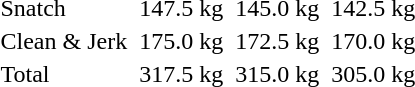<table>
<tr>
<td>Snatch</td>
<td></td>
<td>147.5 kg</td>
<td></td>
<td>145.0 kg</td>
<td></td>
<td>142.5 kg</td>
</tr>
<tr>
<td>Clean & Jerk</td>
<td></td>
<td>175.0 kg</td>
<td></td>
<td>172.5 kg</td>
<td></td>
<td>170.0 kg</td>
</tr>
<tr>
<td>Total</td>
<td></td>
<td>317.5 kg</td>
<td></td>
<td>315.0 kg</td>
<td></td>
<td>305.0 kg</td>
</tr>
</table>
